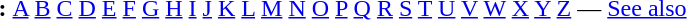<table id="toc" border="0">
<tr>
<th>:</th>
<td><a href='#'>A</a> <a href='#'>B</a> <a href='#'>C</a> <a href='#'>D</a> <a href='#'>E</a> <a href='#'>F</a> <a href='#'>G</a> <a href='#'>H</a> <a href='#'>I</a> <a href='#'>J</a> <a href='#'>K</a> <a href='#'>L</a> <a href='#'>M</a> <a href='#'>N</a> <a href='#'>O</a> <a href='#'>P</a> <a href='#'>Q</a> <a href='#'>R</a> <a href='#'>S</a> <a href='#'>T</a> <a href='#'>U</a> <a href='#'>V</a> <a href='#'>W</a> <a href='#'>X</a> <a href='#'>Y</a>  <a href='#'>Z</a> — <a href='#'>See also</a></td>
</tr>
</table>
